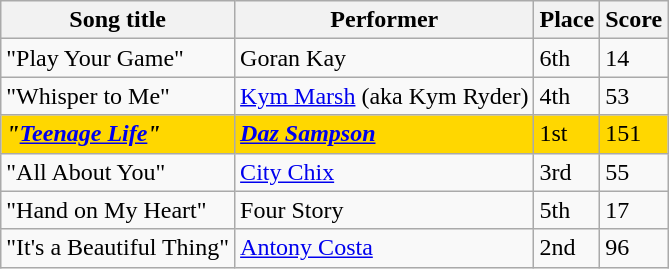<table class="sortable wikitable">
<tr>
<th>Song title</th>
<th>Performer</th>
<th>Place</th>
<th>Score</th>
</tr>
<tr>
<td>"Play Your Game"</td>
<td>Goran Kay</td>
<td>6th</td>
<td>14</td>
</tr>
<tr>
<td>"Whisper to Me"</td>
<td><a href='#'>Kym Marsh</a> (aka Kym Ryder)</td>
<td>4th</td>
<td>53</td>
</tr>
<tr style="background:gold;">
<td><strong><em>"<a href='#'>Teenage Life</a>"</em></strong></td>
<td><strong><em><a href='#'>Daz Sampson</a></em></strong></td>
<td>1st</td>
<td>151</td>
</tr>
<tr>
<td>"All About You"</td>
<td><a href='#'>City Chix</a></td>
<td>3rd</td>
<td>55</td>
</tr>
<tr>
<td>"Hand on My Heart"</td>
<td>Four Story</td>
<td>5th</td>
<td>17</td>
</tr>
<tr>
<td>"It's a Beautiful Thing"</td>
<td><a href='#'>Antony Costa</a></td>
<td>2nd</td>
<td>96</td>
</tr>
</table>
